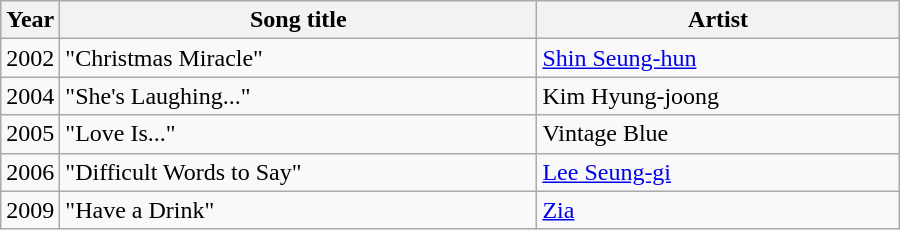<table class="wikitable" style="width:600px">
<tr>
<th width=10>Year</th>
<th>Song title</th>
<th>Artist</th>
</tr>
<tr>
<td>2002</td>
<td>"Christmas Miracle" </td>
<td><a href='#'>Shin Seung-hun</a></td>
</tr>
<tr>
<td>2004</td>
<td>"She's Laughing..." </td>
<td>Kim Hyung-joong</td>
</tr>
<tr>
<td>2005</td>
<td>"Love Is..." </td>
<td>Vintage Blue</td>
</tr>
<tr>
<td>2006</td>
<td>"Difficult Words to Say" </td>
<td><a href='#'>Lee Seung-gi</a></td>
</tr>
<tr>
<td>2009</td>
<td>"Have a Drink" </td>
<td><a href='#'>Zia</a></td>
</tr>
</table>
